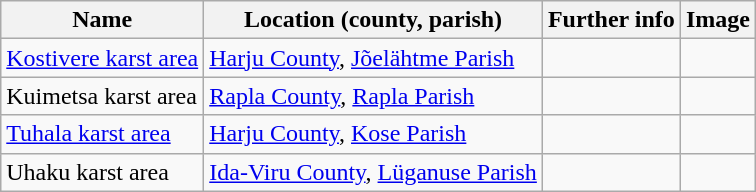<table class="wikitable sortable">
<tr>
<th>Name</th>
<th>Location (county, parish)</th>
<th>Further info</th>
<th>Image</th>
</tr>
<tr>
<td><a href='#'>Kostivere karst area</a></td>
<td><a href='#'>Harju County</a>, <a href='#'>Jõelähtme Parish</a></td>
<td></td>
<td></td>
</tr>
<tr>
<td>Kuimetsa karst area</td>
<td><a href='#'>Rapla County</a>, <a href='#'>Rapla Parish</a></td>
<td></td>
<td></td>
</tr>
<tr>
<td><a href='#'>Tuhala karst area</a></td>
<td><a href='#'>Harju County</a>, <a href='#'>Kose Parish</a></td>
<td></td>
<td></td>
</tr>
<tr>
<td>Uhaku karst area</td>
<td><a href='#'>Ida-Viru County</a>, <a href='#'>Lüganuse Parish</a></td>
<td></td>
<td></td>
</tr>
</table>
